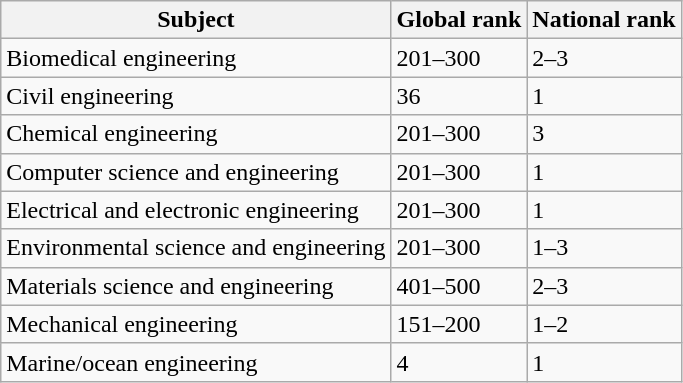<table class="wikitable">
<tr>
<th>Subject</th>
<th>Global rank</th>
<th>National rank</th>
</tr>
<tr>
<td>Biomedical engineering</td>
<td>201–300</td>
<td>2–3</td>
</tr>
<tr>
<td>Civil engineering</td>
<td>36</td>
<td>1</td>
</tr>
<tr>
<td>Chemical engineering</td>
<td>201–300</td>
<td>3</td>
</tr>
<tr>
<td>Computer science and engineering</td>
<td>201–300</td>
<td>1</td>
</tr>
<tr>
<td>Electrical and electronic engineering</td>
<td>201–300</td>
<td>1</td>
</tr>
<tr>
<td>Environmental science and engineering</td>
<td>201–300</td>
<td>1–3</td>
</tr>
<tr>
<td>Materials science and engineering</td>
<td>401–500</td>
<td>2–3</td>
</tr>
<tr>
<td>Mechanical engineering</td>
<td>151–200</td>
<td>1–2</td>
</tr>
<tr>
<td>Marine/ocean engineering</td>
<td>4</td>
<td>1</td>
</tr>
</table>
